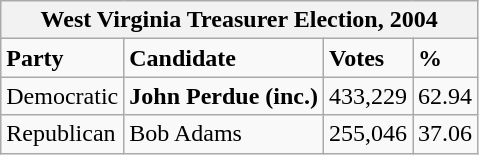<table class="wikitable">
<tr>
<th colspan="4">West Virginia Treasurer Election, 2004</th>
</tr>
<tr>
<td><strong>Party</strong></td>
<td><strong>Candidate</strong></td>
<td><strong>Votes</strong></td>
<td><strong>%</strong></td>
</tr>
<tr>
<td>Democratic</td>
<td><strong>John Perdue (inc.)</strong></td>
<td>433,229</td>
<td>62.94</td>
</tr>
<tr>
<td>Republican</td>
<td>Bob Adams</td>
<td>255,046</td>
<td>37.06</td>
</tr>
</table>
